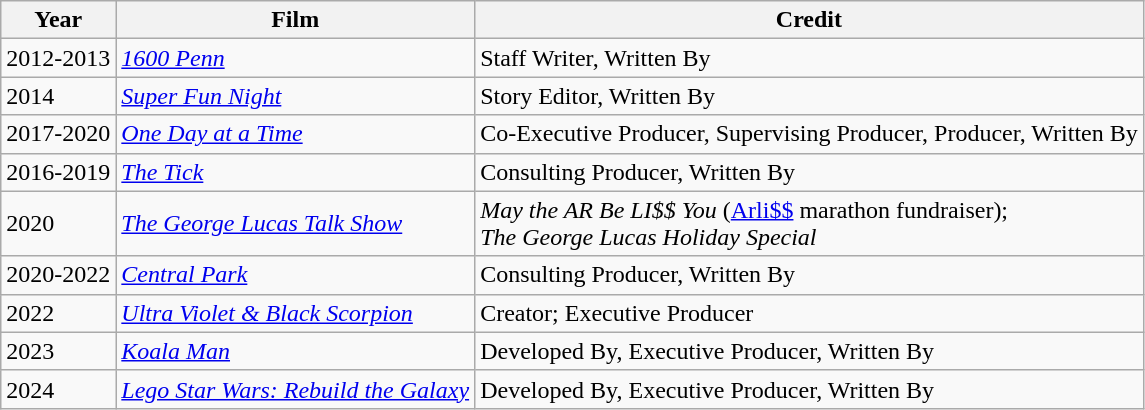<table class="wikitable">
<tr>
<th>Year</th>
<th>Film</th>
<th>Credit</th>
</tr>
<tr>
<td>2012-2013</td>
<td><em><a href='#'>1600 Penn</a></em></td>
<td>Staff Writer, Written By</td>
</tr>
<tr>
<td>2014</td>
<td><em><a href='#'>Super Fun Night</a></em></td>
<td>Story Editor, Written By</td>
</tr>
<tr>
<td>2017-2020</td>
<td><em><a href='#'>One Day at a Time</a></em></td>
<td>Co-Executive Producer, Supervising Producer, Producer, Written By</td>
</tr>
<tr>
<td>2016-2019</td>
<td><em><a href='#'>The Tick</a></em></td>
<td>Consulting Producer, Written By</td>
</tr>
<tr>
<td>2020</td>
<td><em><a href='#'>The George Lucas Talk Show</a></em></td>
<td><em>May the AR Be LI$$ You</em> (<a href='#'>Arli$$</a> marathon fundraiser);<br><em>The George Lucas Holiday Special</em></td>
</tr>
<tr>
<td>2020-2022</td>
<td><em><a href='#'>Central Park</a></em></td>
<td>Consulting Producer, Written By</td>
</tr>
<tr>
<td>2022</td>
<td><em><a href='#'>Ultra Violet & Black Scorpion</a></em></td>
<td>Creator; Executive Producer</td>
</tr>
<tr>
<td>2023</td>
<td><em><a href='#'>Koala Man</a></em></td>
<td>Developed By, Executive Producer, Written By</td>
</tr>
<tr>
<td>2024</td>
<td><em><a href='#'>Lego Star Wars: Rebuild the Galaxy</a></em></td>
<td>Developed By, Executive Producer, Written By</td>
</tr>
</table>
